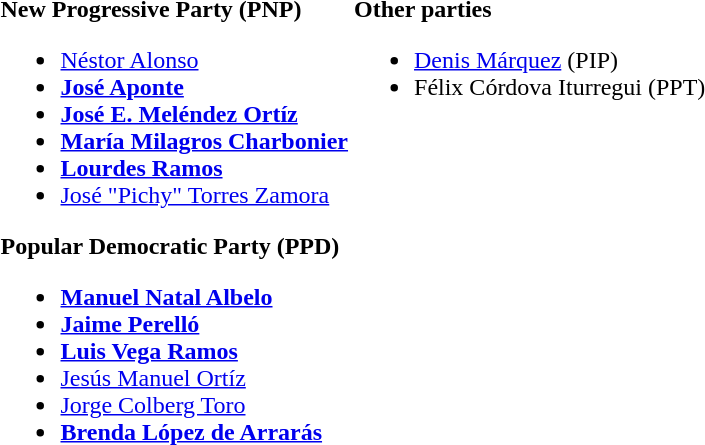<table>
<tr>
<td valign=top><strong>New Progressive Party (PNP)</strong><br><ul><li><a href='#'>Néstor Alonso</a></li><li><strong><a href='#'>José Aponte</a></strong></li><li><strong><a href='#'>José E. Meléndez Ortíz</a></strong></li><li><strong><a href='#'>María Milagros Charbonier</a></strong></li><li><strong><a href='#'>Lourdes Ramos</a></strong></li><li><a href='#'>José "Pichy" Torres Zamora</a></li></ul><strong>Popular Democratic Party (PPD)</strong><ul><li><strong><a href='#'>Manuel Natal Albelo</a></strong></li><li><strong><a href='#'>Jaime Perelló</a></strong></li><li><strong><a href='#'>Luis Vega Ramos</a></strong></li><li><a href='#'>Jesús Manuel Ortíz</a></li><li><a href='#'>Jorge Colberg Toro</a></li><li><strong><a href='#'>Brenda López de Arrarás</a></strong></li></ul></td>
<td valign=top><strong>Other parties</strong><br><ul><li><a href='#'>Denis Márquez</a> (PIP)</li><li>Félix Córdova Iturregui (PPT)</li></ul></td>
</tr>
</table>
